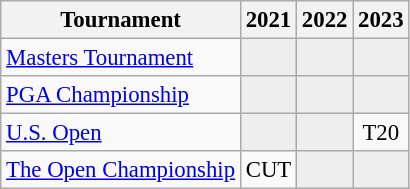<table class="wikitable" style="font-size:95%;text-align:center;">
<tr>
<th>Tournament</th>
<th>2021</th>
<th>2022</th>
<th>2023</th>
</tr>
<tr>
<td align=left><a href='#'>Masters Tournament</a></td>
<td style="background:#eeeeee;"></td>
<td style="background:#eeeeee;"></td>
<td style="background:#eeeeee;"></td>
</tr>
<tr>
<td align=left><a href='#'>PGA Championship</a></td>
<td style="background:#eeeeee;"></td>
<td style="background:#eeeeee;"></td>
<td style="background:#eeeeee;"></td>
</tr>
<tr>
<td align=left><a href='#'>U.S. Open</a></td>
<td style="background:#eeeeee;"></td>
<td style="background:#eeeeee;"></td>
<td>T20</td>
</tr>
<tr>
<td align=left><a href='#'>The Open Championship</a></td>
<td>CUT</td>
<td style="background:#eeeeee;"></td>
<td style="background:#eeeeee;"></td>
</tr>
</table>
